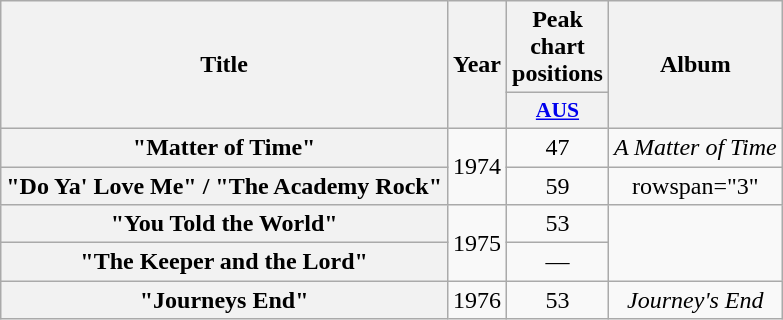<table class="wikitable plainrowheaders" style="text-align:center">
<tr>
<th scope="col" rowspan="2">Title</th>
<th scope="col" rowspan="2">Year</th>
<th scope="col" colspan="1">Peak chart positions</th>
<th scope="col" rowspan="2">Album</th>
</tr>
<tr>
<th scope="col" style="width:3em; font-size:90%"><a href='#'>AUS</a><br></th>
</tr>
<tr>
<th scope="row">"Matter of Time"</th>
<td rowspan="2">1974</td>
<td>47</td>
<td><em>A Matter of Time</em></td>
</tr>
<tr>
<th scope="row">"Do Ya' Love Me" / "The Academy Rock"</th>
<td>59</td>
<td>rowspan="3" </td>
</tr>
<tr>
<th scope="row">"You Told the World"</th>
<td rowspan="2">1975</td>
<td>53</td>
</tr>
<tr>
<th scope="row">"The Keeper and the Lord"</th>
<td>—</td>
</tr>
<tr>
<th scope="row">"Journeys End"</th>
<td>1976</td>
<td>53</td>
<td><em>Journey's End</em></td>
</tr>
</table>
